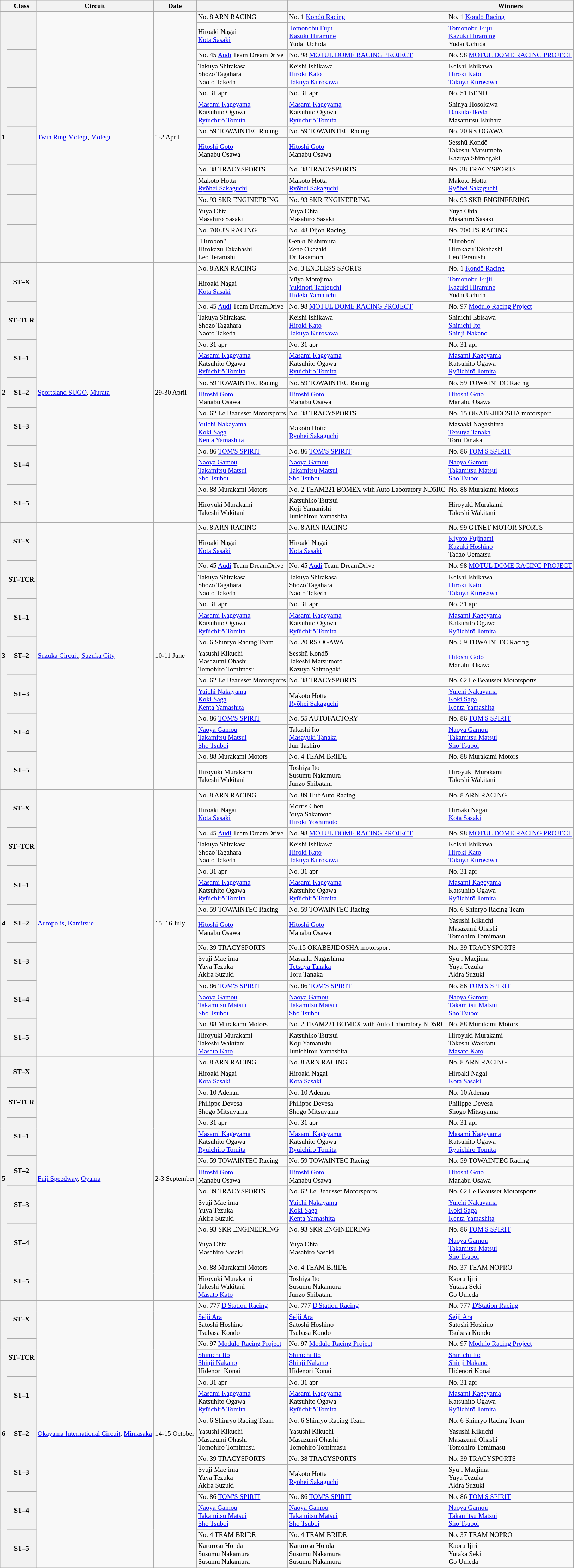<table class="wikitable" style="font-size: 80%">
<tr>
<th></th>
<th>Class</th>
<th>Circuit</th>
<th>Date</th>
<th></th>
<th></th>
<th>Winners</th>
</tr>
<tr>
<th rowspan=14>1</th>
<th rowspan=2></th>
<td rowspan=14><a href='#'>Twin Ring Motegi</a>, <a href='#'>Motegi</a></td>
<td rowspan=14>1-2 April</td>
<td> No. 8 ARN RACING</td>
<td> No. 1 <a href='#'>Kondō Racing</a></td>
<td> No. 1 <a href='#'>Kondō Racing</a></td>
</tr>
<tr>
<td> Hiroaki Nagai<br> <a href='#'>Kota Sasaki</a></td>
<td> <a href='#'>Tomonobu Fujii</a><br> <a href='#'>Kazuki Hiramine</a> <br> Yudai Uchida</td>
<td> <a href='#'>Tomonobu Fujii</a><br> <a href='#'>Kazuki Hiramine</a><br> Yudai Uchida</td>
</tr>
<tr>
<th rowspan=2></th>
<td> No. 45 <a href='#'>Audi</a> Team DreamDrive</td>
<td> No. 98 <a href='#'>MOTUL DOME RACING PROJECT</a></td>
<td> No. 98 <a href='#'>MOTUL DOME RACING PROJECT</a></td>
</tr>
<tr>
<td> Takuya Shirakasa<br> Shozo Tagahara<br> Naoto Takeda</td>
<td> Keishi Ishikawa<br> <a href='#'>Hiroki Kato</a><br> <a href='#'>Takuya Kurosawa</a></td>
<td> Keishi Ishikawa<br> <a href='#'>Hiroki Kato</a><br> <a href='#'>Takuya Kurosawa</a></td>
</tr>
<tr>
<th rowspan=2></th>
<td> No. 31 apr</td>
<td> No. 31 apr</td>
<td> No. 51 BEND</td>
</tr>
<tr>
<td> <a href='#'>Masami Kageyama</a><br> Katsuhito Ogawa<br> <a href='#'>Ryūichirō Tomita</a></td>
<td> <a href='#'>Masami Kageyama</a><br> Katsuhito Ogawa<br> <a href='#'>Ryūichirō Tomita</a></td>
<td> Shinya Hosokawa<br> <a href='#'>Daisuke Ikeda</a><br> Masamitsu Ishihara</td>
</tr>
<tr>
<th rowspan=2></th>
<td> No. 59 TOWAINTEC Racing</td>
<td> No. 59 TOWAINTEC Racing</td>
<td> No. 20 RS OGAWA</td>
</tr>
<tr>
<td> <a href='#'>Hitoshi Goto</a><br> Manabu Osawa</td>
<td> <a href='#'>Hitoshi Goto</a><br> Manabu Osawa</td>
<td> Sesshū Kondō<br> Takeshi Matsumoto<br> Kazuya Shimogaki</td>
</tr>
<tr>
<th rowspan=2></th>
<td> No. 38 TRACYSPORTS</td>
<td> No. 38 TRACYSPORTS</td>
<td> No. 38 TRACYSPORTS</td>
</tr>
<tr>
<td> Makoto Hotta<br> <a href='#'>Ryōhei Sakaguchi</a></td>
<td> Makoto Hotta<br> <a href='#'>Ryōhei Sakaguchi</a></td>
<td> Makoto Hotta<br> <a href='#'>Ryōhei Sakaguchi</a></td>
</tr>
<tr>
<th rowspan=2></th>
<td> No. 93 SKR ENGINEERING</td>
<td> No. 93 SKR ENGINEERING</td>
<td> No. 93 SKR ENGINEERING</td>
</tr>
<tr>
<td> Yuya Ohta<br> Masahiro Sasaki</td>
<td> Yuya Ohta<br> Masahiro Sasaki</td>
<td> Yuya Ohta<br> Masahiro Sasaki</td>
</tr>
<tr>
<th rowspan=2></th>
<td> No. 700 J'S RACING</td>
<td> No. 48 Dijon Racing</td>
<td> No. 700 J'S RACING</td>
</tr>
<tr>
<td> "Hirobon"<br> Hirokazu Takahashi<br> Leo Teranishi</td>
<td> Genki Nishimura<br> Zene Okazaki<br> Dr.Takamori</td>
<td> "Hirobon"<br> Hirokazu Takahashi<br> Leo Teranishi</td>
</tr>
<tr>
<th rowspan=14>2</th>
<th rowspan=2>ST–X</th>
<td rowspan=14><a href='#'>Sportsland SUGO</a>, <a href='#'>Murata</a></td>
<td rowspan=14>29-30 April</td>
<td> No. 8 ARN RACING</td>
<td> No. 3 ENDLESS SPORTS</td>
<td> No. 1 <a href='#'>Kondō Racing</a></td>
</tr>
<tr>
<td> Hiroaki Nagai<br> <a href='#'>Kota Sasaki</a></td>
<td> Yūya Motojima<br> <a href='#'>Yukinori Taniguchi</a><br> <a href='#'>Hideki Yamauchi</a></td>
<td> <a href='#'>Tomonobu Fujii</a><br> <a href='#'>Kazuki Hiramine</a><br> Yudai Uchida</td>
</tr>
<tr>
<th rowspan=2>ST–TCR</th>
<td> No. 45 <a href='#'>Audi</a> Team DreamDrive</td>
<td> No. 98 <a href='#'>MOTUL DOME RACING PROJECT</a></td>
<td> No. 97 <a href='#'>Modulo Racing Project</a></td>
</tr>
<tr>
<td> Takuya Shirakasa<br> Shozo Tagahara<br> Naoto Takeda</td>
<td> Keishi Ishikawa<br> <a href='#'>Hiroki Kato</a><br> <a href='#'>Takuya Kurosawa</a></td>
<td> Shinichi Ebisawa<br> <a href='#'>Shinichi Ito</a><br> <a href='#'>Shinji Nakano</a></td>
</tr>
<tr>
<th rowspan=2>ST–1</th>
<td> No. 31 apr</td>
<td> No. 31 apr</td>
<td> No. 31 apr</td>
</tr>
<tr>
<td> <a href='#'>Masami Kageyama</a><br> Katsuhito Ogawa<br> <a href='#'>Ryūichirō Tomita</a></td>
<td> <a href='#'>Masami Kageyama</a><br> Katsuhito Ogawa<br> <a href='#'>Ryuichiro Tomita</a></td>
<td> <a href='#'>Masami Kageyama</a><br> Katsuhito Ogawa<br> <a href='#'>Ryūichirō Tomita</a></td>
</tr>
<tr>
<th rowspan=2>ST–2</th>
<td> No. 59 TOWAINTEC Racing</td>
<td> No. 59 TOWAINTEC Racing</td>
<td> No. 59 TOWAINTEC Racing</td>
</tr>
<tr>
<td> <a href='#'>Hitoshi Goto</a><br> Manabu Osawa</td>
<td> <a href='#'>Hitoshi Goto</a><br> Manabu Osawa</td>
<td> <a href='#'>Hitoshi Goto</a><br> Manabu Osawa</td>
</tr>
<tr>
<th rowspan=2>ST–3</th>
<td> No. 62 Le Beausset Motorsports</td>
<td> No. 38 TRACYSPORTS</td>
<td> No. 15 OKABEJIDOSHA motorsport</td>
</tr>
<tr>
<td> <a href='#'>Yuichi Nakayama</a><br> <a href='#'>Koki Saga</a><br> <a href='#'>Kenta Yamashita</a></td>
<td> Makoto Hotta<br> <a href='#'>Ryōhei Sakaguchi</a></td>
<td> Masaaki Nagashima<br> <a href='#'>Tetsuya Tanaka</a><br> Toru Tanaka</td>
</tr>
<tr>
<th rowspan=2>ST–4</th>
<td> No. 86 <a href='#'>TOM'S SPIRIT</a></td>
<td> No. 86 <a href='#'>TOM'S SPIRIT</a></td>
<td> No. 86 <a href='#'>TOM'S SPIRIT</a></td>
</tr>
<tr>
<td> <a href='#'>Naoya Gamou</a><br> <a href='#'>Takamitsu Matsui</a><br> <a href='#'>Sho Tsuboi</a></td>
<td> <a href='#'>Naoya Gamou</a><br> <a href='#'>Takamitsu Matsui</a><br> <a href='#'>Sho Tsuboi</a></td>
<td> <a href='#'>Naoya Gamou</a><br> <a href='#'>Takamitsu Matsui</a><br> <a href='#'>Sho Tsuboi</a></td>
</tr>
<tr>
<th rowspan=2>ST–5</th>
<td> No. 88 Murakami Motors</td>
<td> No. 2 TEAM221 BOMEX with Auto Laboratory ND5RC</td>
<td> No. 88 Murakami Motors</td>
</tr>
<tr>
<td> Hiroyuki Murakami<br> Takeshi Wakitani</td>
<td> Katsuhiko Tsutsui<br> Koji Yamanishi<br> Junichirou Yamashita</td>
<td> Hiroyuki Murakami<br> Takeshi Wakitani</td>
</tr>
<tr>
<th rowspan=14>3</th>
<th rowspan=2>ST–X</th>
<td rowspan=14><a href='#'>Suzuka Circuit</a>, <a href='#'>Suzuka City</a></td>
<td rowspan=14>10-11 June</td>
<td> No. 8 ARN RACING</td>
<td> No. 8 ARN RACING</td>
<td> No. 99 GTNET MOTOR SPORTS</td>
</tr>
<tr>
<td> Hiroaki Nagai<br> <a href='#'>Kota Sasaki</a></td>
<td> Hiroaki Nagai<br> <a href='#'>Kota Sasaki</a></td>
<td> <a href='#'>Kiyoto Fujinami</a><br> <a href='#'>Kazuki Hoshino</a><br> Tadao Uematsu</td>
</tr>
<tr>
<th rowspan=2>ST–TCR</th>
<td> No. 45 <a href='#'>Audi</a> Team DreamDrive</td>
<td> No. 45 <a href='#'>Audi</a> Team DreamDrive</td>
<td> No. 98 <a href='#'>MOTUL DOME RACING PROJECT</a></td>
</tr>
<tr>
<td> Takuya Shirakasa<br> Shozo Tagahara<br> Naoto Takeda</td>
<td> Takuya Shirakasa<br> Shozo Tagahara<br> Naoto Takeda</td>
<td> Keishi Ishikawa<br> <a href='#'>Hiroki Kato</a><br> <a href='#'>Takuya Kurosawa</a></td>
</tr>
<tr>
<th rowspan=2>ST–1</th>
<td> No. 31 apr</td>
<td> No. 31 apr</td>
<td> No. 31 apr</td>
</tr>
<tr>
<td> <a href='#'>Masami Kageyama</a><br> Katsuhito Ogawa<br> <a href='#'>Ryūichirō Tomita</a></td>
<td> <a href='#'>Masami Kageyama</a><br> Katsuhito Ogawa<br> <a href='#'>Ryūichirō Tomita</a></td>
<td> <a href='#'>Masami Kageyama</a><br> Katsuhito Ogawa<br> <a href='#'>Ryūichirō Tomita</a></td>
</tr>
<tr>
<th rowspan=2>ST–2</th>
<td> No. 6 Shinryo Racing Team</td>
<td> No. 20 RS OGAWA</td>
<td> No. 59 TOWAINTEC Racing</td>
</tr>
<tr>
<td> Yasushi Kikuchi<br> Masazumi Ohashi<br> Tomohiro Tomimasu</td>
<td> Sesshū Kondō<br> Takeshi Matsumoto<br> Kazuya Shimogaki</td>
<td> <a href='#'>Hitoshi Goto</a><br> Manabu Osawa</td>
</tr>
<tr>
<th rowspan=2>ST–3</th>
<td> No. 62 Le Beausset Motorsports</td>
<td> No. 38 TRACYSPORTS</td>
<td> No. 62 Le Beausset Motorsports</td>
</tr>
<tr>
<td> <a href='#'>Yuichi Nakayama</a><br> <a href='#'>Koki Saga</a><br> <a href='#'>Kenta Yamashita</a></td>
<td> Makoto Hotta<br> <a href='#'>Ryōhei Sakaguchi</a></td>
<td> <a href='#'>Yuichi Nakayama</a><br> <a href='#'>Koki Saga</a><br> <a href='#'>Kenta Yamashita</a></td>
</tr>
<tr>
<th rowspan=2>ST–4</th>
<td> No. 86 <a href='#'>TOM'S SPIRIT</a></td>
<td> No. 55 AUTOFACTORY</td>
<td> No. 86 <a href='#'>TOM'S SPIRIT</a></td>
</tr>
<tr>
<td> <a href='#'>Naoya Gamou</a><br> <a href='#'>Takamitsu Matsui</a><br> <a href='#'>Sho Tsuboi</a></td>
<td> Takashi Ito<br> <a href='#'>Masayuki Tanaka</a><br> Jun Tashiro</td>
<td> <a href='#'>Naoya Gamou</a><br> <a href='#'>Takamitsu Matsui</a><br> <a href='#'>Sho Tsuboi</a></td>
</tr>
<tr>
<th rowspan=2>ST–5</th>
<td> No. 88 Murakami Motors</td>
<td> No. 4 TEAM BRIDE</td>
<td> No. 88 Murakami Motors</td>
</tr>
<tr>
<td> Hiroyuki Murakami<br> Takeshi Wakitani</td>
<td> Toshiya Ito<br> Susumu Nakamura<br> Junzo Shibatani</td>
<td> Hiroyuki Murakami<br> Takeshi Wakitani</td>
</tr>
<tr>
<th rowspan=14>4</th>
<th rowspan=2>ST–X</th>
<td rowspan=14><a href='#'>Autopolis</a>, <a href='#'>Kamitsue</a></td>
<td rowspan=14>15–16 July</td>
<td> No. 8 ARN RACING</td>
<td> No. 89 HubAuto Racing</td>
<td> No. 8 ARN RACING</td>
</tr>
<tr>
<td> Hiroaki Nagai<br> <a href='#'>Kota Sasaki</a></td>
<td> Morris Chen<br> Yuya Sakamoto<br> <a href='#'>Hiroki Yoshimoto</a></td>
<td> Hiroaki Nagai<br> <a href='#'>Kota Sasaki</a></td>
</tr>
<tr>
<th rowspan=2>ST–TCR</th>
<td> No. 45 <a href='#'>Audi</a> Team DreamDrive</td>
<td> No. 98 <a href='#'>MOTUL DOME RACING PROJECT</a></td>
<td> No. 98 <a href='#'>MOTUL DOME RACING PROJECT</a></td>
</tr>
<tr>
<td> Takuya Shirakasa<br> Shozo Tagahara<br> Naoto Takeda</td>
<td> Keishi Ishikawa<br> <a href='#'>Hiroki Kato</a><br> <a href='#'>Takuya Kurosawa</a></td>
<td> Keishi Ishikawa<br> <a href='#'>Hiroki Kato</a><br> <a href='#'>Takuya Kurosawa</a></td>
</tr>
<tr>
<th rowspan=2>ST–1</th>
<td> No. 31 apr</td>
<td> No. 31 apr</td>
<td> No. 31 apr</td>
</tr>
<tr>
<td> <a href='#'>Masami Kageyama</a><br> Katsuhito Ogawa<br> <a href='#'>Ryūichirō Tomita</a></td>
<td> <a href='#'>Masami Kageyama</a><br> Katsuhito Ogawa<br> <a href='#'>Ryūichirō Tomita</a></td>
<td> <a href='#'>Masami Kageyama</a><br> Katsuhito Ogawa<br> <a href='#'>Ryūichirō Tomita</a></td>
</tr>
<tr>
<th rowspan=2>ST–2</th>
<td> No. 59 TOWAINTEC Racing</td>
<td> No. 59 TOWAINTEC Racing</td>
<td> No. 6 Shinryo Racing Team</td>
</tr>
<tr>
<td> <a href='#'>Hitoshi Goto</a><br> Manabu Osawa</td>
<td> <a href='#'>Hitoshi Goto</a><br> Manabu Osawa</td>
<td> Yasushi Kikuchi<br> Masazumi Ohashi<br> Tomohiro Tomimasu</td>
</tr>
<tr>
<th rowspan=2>ST–3</th>
<td> No. 39 TRACYSPORTS</td>
<td> No.15 OKABEJIDOSHA motorsport</td>
<td> No. 39 TRACYSPORTS</td>
</tr>
<tr>
<td> Syuji Maejima<br> Yuya Tezuka<br> Akira Suzuki</td>
<td> Masaaki Nagashima<br> <a href='#'>Tetsuya Tanaka</a><br> Toru Tanaka</td>
<td> Syuji Maejima<br> Yuya Tezuka<br> Akira Suzuki</td>
</tr>
<tr>
<th rowspan=2>ST–4</th>
<td> No. 86 <a href='#'>TOM'S SPIRIT</a></td>
<td> No. 86 <a href='#'>TOM'S SPIRIT</a></td>
<td> No. 86 <a href='#'>TOM'S SPIRIT</a></td>
</tr>
<tr>
<td> <a href='#'>Naoya Gamou</a><br> <a href='#'>Takamitsu Matsui</a><br> <a href='#'>Sho Tsuboi</a></td>
<td> <a href='#'>Naoya Gamou</a><br> <a href='#'>Takamitsu Matsui</a><br> <a href='#'>Sho Tsuboi</a></td>
<td> <a href='#'>Naoya Gamou</a><br> <a href='#'>Takamitsu Matsui</a><br> <a href='#'>Sho Tsuboi</a></td>
</tr>
<tr>
<th rowspan=2>ST–5</th>
<td> No. 88 Murakami Motors</td>
<td> No. 2 TEAM221 BOMEX with Auto Laboratory ND5RC</td>
<td> No. 88 Murakami Motors</td>
</tr>
<tr>
<td> Hiroyuki Murakami<br> Takeshi Wakitani<br> <a href='#'>Masato Kato</a></td>
<td> Katsuhiko Tsutsui<br> Koji Yamanishi<br> Junichirou Yamashita</td>
<td> Hiroyuki Murakami<br> Takeshi Wakitani<br> <a href='#'>Masato Kato</a></td>
</tr>
<tr>
<th rowspan=14>5</th>
<th rowspan=2>ST–X</th>
<td rowspan=14><a href='#'>Fuji Speedway</a>, <a href='#'>Oyama</a></td>
<td rowspan=14>2-3 September</td>
<td> No. 8 ARN RACING</td>
<td> No. 8 ARN RACING</td>
<td> No. 8 ARN RACING</td>
</tr>
<tr>
<td> Hiroaki Nagai<br> <a href='#'>Kota Sasaki</a></td>
<td> Hiroaki Nagai<br> <a href='#'>Kota Sasaki</a></td>
<td> Hiroaki Nagai<br> <a href='#'>Kota Sasaki</a></td>
</tr>
<tr>
<th rowspan=2>ST–TCR</th>
<td> No. 10 Adenau</td>
<td> No. 10 Adenau</td>
<td> No. 10 Adenau</td>
</tr>
<tr>
<td> Philippe Devesa<br> Shogo Mitsuyama</td>
<td> Philippe Devesa<br> Shogo Mitsuyama</td>
<td> Philippe Devesa<br> Shogo Mitsuyama</td>
</tr>
<tr>
<th rowspan=2>ST–1</th>
<td> No. 31 apr</td>
<td> No. 31 apr</td>
<td> No. 31 apr</td>
</tr>
<tr>
<td> <a href='#'>Masami Kageyama</a><br> Katsuhito Ogawa<br> <a href='#'>Ryūichirō Tomita</a></td>
<td> <a href='#'>Masami Kageyama</a><br> Katsuhito Ogawa<br> <a href='#'>Ryūichirō Tomita</a></td>
<td> <a href='#'>Masami Kageyama</a><br> Katsuhito Ogawa<br> <a href='#'>Ryūichirō Tomita</a></td>
</tr>
<tr>
<th rowspan=2>ST–2</th>
<td> No. 59 TOWAINTEC Racing</td>
<td> No. 59 TOWAINTEC Racing</td>
<td> No. 59 TOWAINTEC Racing</td>
</tr>
<tr>
<td> <a href='#'>Hitoshi Goto</a><br> Manabu Osawa</td>
<td> <a href='#'>Hitoshi Goto</a><br> Manabu Osawa</td>
<td> <a href='#'>Hitoshi Goto</a><br> Manabu Osawa</td>
</tr>
<tr>
<th rowspan=2>ST–3</th>
<td> No. 39 TRACYSPORTS</td>
<td> No. 62 Le Beausset Motorsports</td>
<td> No. 62 Le Beausset Motorsports</td>
</tr>
<tr>
<td> Syuji Maejima<br> Yuya Tezuka<br> Akira Suzuki</td>
<td> <a href='#'>Yuichi Nakayama</a><br> <a href='#'>Koki Saga</a><br> <a href='#'>Kenta Yamashita</a></td>
<td> <a href='#'>Yuichi Nakayama</a><br> <a href='#'>Koki Saga</a><br> <a href='#'>Kenta Yamashita</a></td>
</tr>
<tr>
<th rowspan=2>ST–4</th>
<td> No. 93 SKR ENGINEERING</td>
<td> No. 93 SKR ENGINEERING</td>
<td> No. 86 <a href='#'>TOM'S SPIRIT</a></td>
</tr>
<tr>
<td> Yuya Ohta<br> Masahiro Sasaki</td>
<td> Yuya Ohta<br> Masahiro Sasaki</td>
<td> <a href='#'>Naoya Gamou</a><br> <a href='#'>Takamitsu Matsui</a><br> <a href='#'>Sho Tsuboi</a></td>
</tr>
<tr>
<th rowspan=2>ST–5</th>
<td> No. 88 Murakami Motors</td>
<td> No. 4 TEAM BRIDE</td>
<td> No. 37 TEAM NOPRO</td>
</tr>
<tr>
<td> Hiroyuki Murakami<br> Takeshi Wakitani<br> <a href='#'>Masato Kato</a></td>
<td> Toshiya Ito<br> Susumu Nakamura<br> Junzo Shibatani</td>
<td> Kaoru Ijiri<br> Yutaka Seki<br> Go Umeda</td>
</tr>
<tr>
<th rowspan=14>6</th>
<th rowspan=2>ST–X</th>
<td rowspan=14><a href='#'>Okayama International Circuit</a>, <a href='#'>Mimasaka</a></td>
<td rowspan=14>14-15 October</td>
<td> No. 777 <a href='#'>D'Station Racing</a></td>
<td> No. 777 <a href='#'>D'Station Racing</a></td>
<td> No. 777 <a href='#'>D'Station Racing</a></td>
</tr>
<tr>
<td> <a href='#'>Seiji Ara</a><br> Satoshi Hoshino<br> Tsubasa Kondō</td>
<td> <a href='#'>Seiji Ara</a><br> Satoshi Hoshino<br> Tsubasa Kondō</td>
<td> <a href='#'>Seiji Ara</a><br> Satoshi Hoshino<br> Tsubasa Kondō</td>
</tr>
<tr>
<th rowspan=2>ST–TCR</th>
<td> No. 97 <a href='#'>Modulo Racing Project</a></td>
<td> No. 97 <a href='#'>Modulo Racing Project</a></td>
<td> No. 97 <a href='#'>Modulo Racing Project</a></td>
</tr>
<tr>
<td> <a href='#'>Shinichi Ito</a><br> <a href='#'>Shinji Nakano</a><br> Hidenori Konai</td>
<td> <a href='#'>Shinichi Ito</a><br> <a href='#'>Shinji Nakano</a><br> Hidenori Konai</td>
<td> <a href='#'>Shinichi Ito</a><br> <a href='#'>Shinji Nakano</a><br> Hidenori Konai</td>
</tr>
<tr>
<th rowspan=2>ST–1</th>
<td> No. 31 apr</td>
<td> No. 31 apr</td>
<td> No. 31 apr</td>
</tr>
<tr>
<td> <a href='#'>Masami Kageyama</a><br> Katsuhito Ogawa<br> <a href='#'>Ryūichirō Tomita</a></td>
<td> <a href='#'>Masami Kageyama</a><br> Katsuhito Ogawa<br> <a href='#'>Ryūichirō Tomita</a></td>
<td> <a href='#'>Masami Kageyama</a><br> Katsuhito Ogawa<br> <a href='#'>Ryūichirō Tomita</a></td>
</tr>
<tr>
<th rowspan=2>ST–2</th>
<td> No. 6 Shinryo Racing Team</td>
<td> No. 6 Shinryo Racing Team</td>
<td> No. 6 Shinryo Racing Team</td>
</tr>
<tr>
<td> Yasushi Kikuchi<br> Masazumi Ohashi<br> Tomohiro Tomimasu</td>
<td> Yasushi Kikuchi<br> Masazumi Ohashi<br> Tomohiro Tomimasu</td>
<td> Yasushi Kikuchi<br> Masazumi Ohashi<br> Tomohiro Tomimasu</td>
</tr>
<tr>
<th rowspan=2>ST–3</th>
<td> No. 39 TRACYSPORTS</td>
<td> No. 38 TRACYSPORTS</td>
<td> No. 39 TRACYSPORTS</td>
</tr>
<tr>
<td> Syuji Maejima<br> Yuya Tezuka<br> Akira Suzuki</td>
<td> Makoto Hotta<br> <a href='#'>Ryōhei Sakaguchi</a></td>
<td> Syuji Maejima<br> Yuya Tezuka<br> Akira Suzuki</td>
</tr>
<tr>
<th rowspan=2>ST–4</th>
<td> No. 86 <a href='#'>TOM'S SPIRIT</a></td>
<td> No. 86 <a href='#'>TOM'S SPIRIT</a></td>
<td> No. 86 <a href='#'>TOM'S SPIRIT</a></td>
</tr>
<tr>
<td> <a href='#'>Naoya Gamou</a><br> <a href='#'>Takamitsu Matsui</a><br> <a href='#'>Sho Tsuboi</a></td>
<td> <a href='#'>Naoya Gamou</a><br> <a href='#'>Takamitsu Matsui</a><br> <a href='#'>Sho Tsuboi</a></td>
<td> <a href='#'>Naoya Gamou</a><br> <a href='#'>Takamitsu Matsui</a><br> <a href='#'>Sho Tsuboi</a></td>
</tr>
<tr>
<th rowspan=2>ST–5</th>
<td> No. 4 TEAM BRIDE</td>
<td> No. 4 TEAM BRIDE</td>
<td> No. 37 TEAM NOPRO</td>
</tr>
<tr>
<td> Karurosu Honda<br> Susumu Nakamura<br> Susumu Nakamura</td>
<td> Karurosu Honda<br> Susumu Nakamura<br> Susumu Nakamura</td>
<td> Kaoru Ijiri<br> Yutaka Seki<br> Go Umeda</td>
</tr>
</table>
